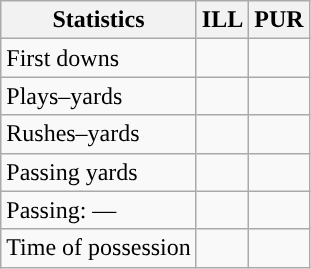<table class="wikitable" style="float:left">
<tr>
<th>Statistics</th>
<th>ILL</th>
<th>PUR</th>
</tr>
<tr>
<td>First downs</td>
<td></td>
<td></td>
</tr>
<tr>
<td>Plays–yards</td>
<td></td>
<td></td>
</tr>
<tr>
<td>Rushes–yards</td>
<td></td>
<td></td>
</tr>
<tr>
<td>Passing yards</td>
<td></td>
<td></td>
</tr>
<tr>
<td>Passing: ––</td>
<td></td>
<td></td>
</tr>
<tr>
<td>Time of possession</td>
<td></td>
<td></td>
</tr>
</table>
